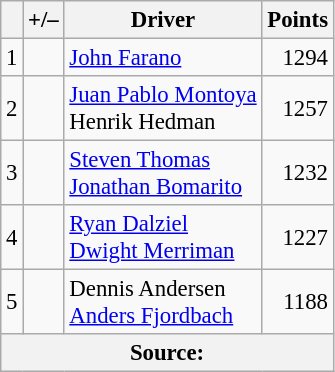<table class="wikitable" style="font-size: 95%;">
<tr>
<th scope="col"></th>
<th scope="col">+/–</th>
<th scope="col">Driver</th>
<th scope="col">Points</th>
</tr>
<tr>
<td align=center>1</td>
<td align="left"></td>
<td> <a href='#'>John Farano</a></td>
<td align=right>1294</td>
</tr>
<tr>
<td align=center>2</td>
<td align="left"></td>
<td> <a href='#'>Juan Pablo Montoya</a><br> Henrik Hedman</td>
<td align=right>1257</td>
</tr>
<tr>
<td align=center>3</td>
<td align="left"></td>
<td> <a href='#'>Steven Thomas</a><br> <a href='#'>Jonathan Bomarito</a></td>
<td align=right>1232</td>
</tr>
<tr>
<td align=center>4</td>
<td align="left"></td>
<td> <a href='#'>Ryan Dalziel</a><br> <a href='#'>Dwight Merriman</a></td>
<td align=right>1227</td>
</tr>
<tr>
<td align=center>5</td>
<td align="left"></td>
<td> Dennis Andersen<br> <a href='#'>Anders Fjordbach</a></td>
<td align=right>1188</td>
</tr>
<tr>
<th colspan=5>Source:</th>
</tr>
</table>
